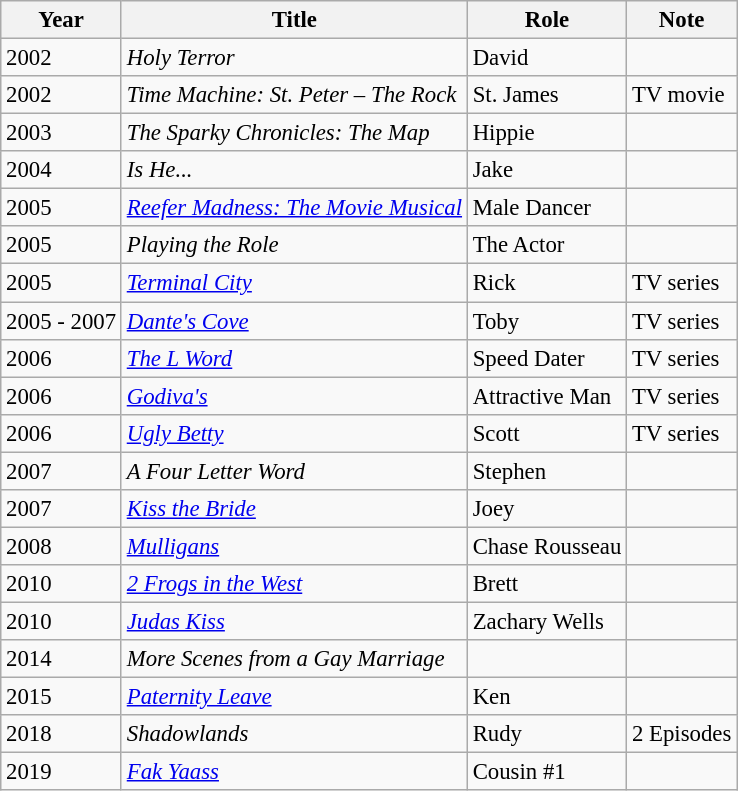<table class="wikitable sortable" style="font-size: 95%;">
<tr>
<th>Year</th>
<th>Title</th>
<th>Role</th>
<th class="unsortable">Note</th>
</tr>
<tr>
<td>2002</td>
<td><em>Holy Terror</em></td>
<td>David</td>
<td></td>
</tr>
<tr>
<td>2002</td>
<td><em>Time Machine: St. Peter – The Rock</em></td>
<td>St. James</td>
<td>TV movie</td>
</tr>
<tr>
<td>2003</td>
<td data-sort-value="Sparky Chronicles: The Map, The"><em>The Sparky Chronicles: The Map</em></td>
<td>Hippie</td>
<td></td>
</tr>
<tr>
<td>2004</td>
<td><em>Is He...</em></td>
<td>Jake</td>
<td></td>
</tr>
<tr>
<td>2005</td>
<td><em><a href='#'>Reefer Madness: The Movie Musical</a></em></td>
<td>Male Dancer</td>
<td></td>
</tr>
<tr>
<td>2005</td>
<td><em>Playing the Role</em></td>
<td>The Actor</td>
<td></td>
</tr>
<tr>
<td>2005</td>
<td><em><a href='#'>Terminal City</a></em></td>
<td>Rick</td>
<td>TV series</td>
</tr>
<tr>
<td>2005 - 2007</td>
<td><em><a href='#'>Dante's Cove</a></em></td>
<td>Toby</td>
<td>TV series</td>
</tr>
<tr>
<td>2006</td>
<td data-sort-value="L Word, The"><em><a href='#'>The L Word</a></em></td>
<td>Speed Dater</td>
<td>TV series</td>
</tr>
<tr>
<td>2006</td>
<td><em><a href='#'>Godiva's</a></em></td>
<td>Attractive Man</td>
<td>TV series</td>
</tr>
<tr>
<td>2006</td>
<td><em><a href='#'>Ugly Betty</a></em></td>
<td>Scott</td>
<td>TV series</td>
</tr>
<tr>
<td>2007</td>
<td data-sort-value="Four Letter Word, A"><em>A Four Letter Word</em></td>
<td>Stephen</td>
<td></td>
</tr>
<tr>
<td>2007</td>
<td><em><a href='#'>Kiss the Bride</a></em></td>
<td>Joey</td>
<td></td>
</tr>
<tr>
<td>2008</td>
<td><em><a href='#'>Mulligans</a></em></td>
<td>Chase Rousseau</td>
<td></td>
</tr>
<tr>
<td>2010</td>
<td><em><a href='#'>2 Frogs in the West</a></em></td>
<td>Brett</td>
<td></td>
</tr>
<tr>
<td>2010</td>
<td><em><a href='#'>Judas Kiss</a></em></td>
<td>Zachary Wells</td>
<td></td>
</tr>
<tr>
<td>2014</td>
<td><em>More Scenes from a Gay Marriage</em></td>
<td></td>
<td></td>
</tr>
<tr>
<td>2015</td>
<td><em><a href='#'>Paternity Leave</a></em></td>
<td>Ken</td>
<td></td>
</tr>
<tr>
<td>2018</td>
<td><em>Shadowlands</em></td>
<td>Rudy</td>
<td>2 Episodes</td>
</tr>
<tr>
<td>2019</td>
<td><em><a href='#'>Fak Yaass</a></em></td>
<td>Cousin #1</td>
<td></td>
</tr>
</table>
